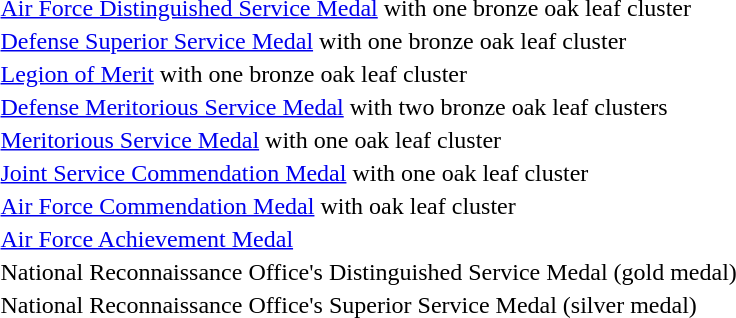<table>
<tr>
<td></td>
<td><a href='#'>Air Force Distinguished Service Medal</a> with one bronze oak leaf cluster</td>
</tr>
<tr>
<td></td>
<td><a href='#'>Defense Superior Service Medal</a> with one bronze oak leaf cluster</td>
</tr>
<tr>
<td></td>
<td><a href='#'>Legion of Merit</a> with one bronze oak leaf cluster</td>
</tr>
<tr>
<td></td>
<td><a href='#'>Defense Meritorious Service Medal</a> with two bronze oak leaf clusters</td>
</tr>
<tr>
<td></td>
<td><a href='#'>Meritorious Service Medal</a> with one oak leaf cluster</td>
</tr>
<tr>
<td></td>
<td><a href='#'>Joint Service Commendation Medal</a> with one oak leaf cluster</td>
</tr>
<tr>
<td></td>
<td><a href='#'>Air Force Commendation Medal</a> with oak leaf cluster</td>
</tr>
<tr>
<td></td>
<td><a href='#'>Air Force Achievement Medal</a></td>
</tr>
<tr>
<td></td>
<td>National Reconnaissance Office's Distinguished Service Medal (gold medal)</td>
</tr>
<tr>
<td></td>
<td>National Reconnaissance Office's Superior Service Medal (silver medal)</td>
</tr>
</table>
